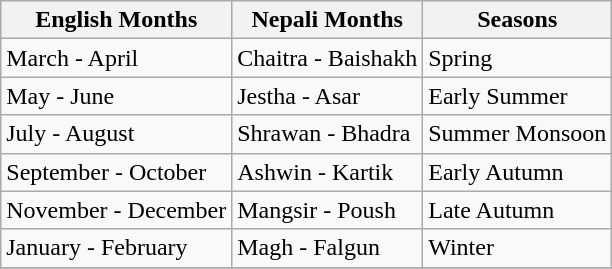<table class="wikitable">
<tr>
<th>English Months</th>
<th>Nepali Months</th>
<th>Seasons</th>
</tr>
<tr>
<td>March - April</td>
<td>Chaitra - Baishakh</td>
<td>Spring</td>
</tr>
<tr>
<td>May - June</td>
<td>Jestha - Asar</td>
<td>Early Summer</td>
</tr>
<tr>
<td>July - August</td>
<td>Shrawan - Bhadra</td>
<td>Summer Monsoon</td>
</tr>
<tr>
<td>September - October</td>
<td>Ashwin - Kartik</td>
<td>Early Autumn</td>
</tr>
<tr>
<td>November - December</td>
<td>Mangsir - Poush</td>
<td>Late Autumn</td>
</tr>
<tr>
<td>January - February</td>
<td>Magh - Falgun</td>
<td>Winter</td>
</tr>
<tr>
</tr>
</table>
